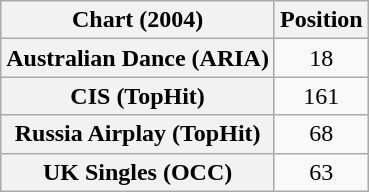<table class="wikitable sortable plainrowheaders" style="text-align:center">
<tr>
<th scope="col">Chart (2004)</th>
<th scope="col">Position</th>
</tr>
<tr>
<th scope="row">Australian Dance (ARIA)</th>
<td>18</td>
</tr>
<tr>
<th scope="row">CIS (TopHit)</th>
<td>161</td>
</tr>
<tr>
<th scope="row">Russia Airplay (TopHit)</th>
<td>68</td>
</tr>
<tr>
<th scope="row">UK Singles (OCC)</th>
<td>63</td>
</tr>
</table>
